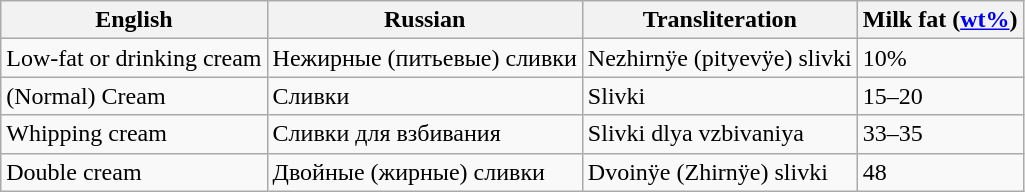<table class="wikitable">
<tr>
<th>English</th>
<th>Russian</th>
<th>Transliteration</th>
<th>Milk fat (<a href='#'>wt%</a>)</th>
</tr>
<tr>
<td>Low-fat or drinking cream</td>
<td>Нежирные (питьевые) сливки</td>
<td>Nezhirnÿe (pityevÿe) slivki</td>
<td>10%</td>
</tr>
<tr>
<td>(Normal) Cream</td>
<td>Сливки</td>
<td>Slivki</td>
<td>15–20</td>
</tr>
<tr>
<td>Whipping cream</td>
<td>Сливки для взбивания</td>
<td>Slivki dlya vzbivaniya</td>
<td>33–35</td>
</tr>
<tr>
<td>Double cream</td>
<td>Двойные (жирные) сливки</td>
<td>Dvoinÿe (Zhirnÿe) slivki</td>
<td>48</td>
</tr>
</table>
